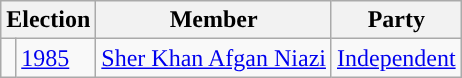<table class="wikitable">
<tr>
<th colspan="2">Election</th>
<th>Member</th>
<th>Party</th>
</tr>
<tr>
<td style="background-color: "></td>
<td><a href='#'>1985</a></td>
<td><a href='#'>Sher Khan Afgan Niazi</a></td>
<td><a href='#'>Independent</a></td>
</tr>
</table>
